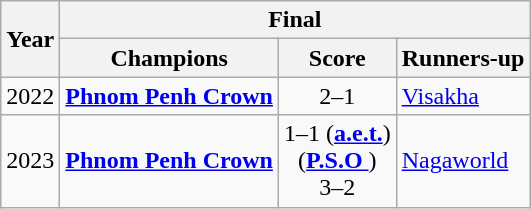<table class="wikitable" style="text-align:center">
<tr>
<th rowspan="2">Year</th>
<th colspan="3">Final</th>
</tr>
<tr>
<th>Champions</th>
<th>Score</th>
<th>Runners-up</th>
</tr>
<tr>
<td>2022</td>
<td style="text-align:left"><strong><a href='#'>Phnom Penh Crown</a></strong></td>
<td>2–1</td>
<td style="text-align:left"><a href='#'>Visakha</a></td>
</tr>
<tr>
<td>2023</td>
<td align=left><strong><a href='#'>Phnom Penh Crown</a></strong></td>
<td>1–1 (<a href='#'><strong>a.e.t.</strong></a>)<br>(<a href='#'><strong>P.S.O </strong></a>)<br>3–2</td>
<td align=left><a href='#'>Nagaworld</a></td>
</tr>
</table>
